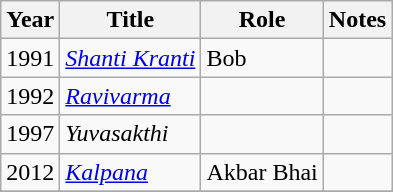<table class="wikitable sortable">
<tr>
<th>Year</th>
<th>Title</th>
<th>Role</th>
<th class="unsortable">Notes</th>
</tr>
<tr>
<td>1991</td>
<td><em><a href='#'>Shanti Kranti</a></em></td>
<td>Bob</td>
<td></td>
</tr>
<tr>
<td>1992</td>
<td><em><a href='#'>Ravivarma</a></em></td>
<td></td>
<td></td>
</tr>
<tr>
<td>1997</td>
<td><em>Yuvasakthi</em></td>
<td></td>
<td></td>
</tr>
<tr>
<td>2012</td>
<td><em><a href='#'>Kalpana</a></em></td>
<td>Akbar Bhai</td>
<td></td>
</tr>
<tr>
</tr>
</table>
